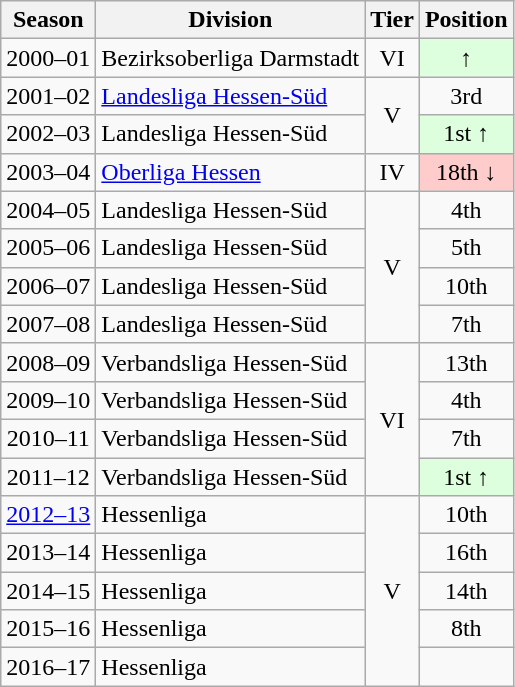<table class="wikitable">
<tr>
<th>Season</th>
<th>Division</th>
<th>Tier</th>
<th>Position</th>
</tr>
<tr align="center">
<td>2000–01</td>
<td align="left">Bezirksoberliga Darmstadt</td>
<td>VI</td>
<td style="background:#ddffdd">↑</td>
</tr>
<tr align="center">
<td>2001–02</td>
<td align="left"><a href='#'>Landesliga Hessen-Süd</a></td>
<td rowspan=2>V</td>
<td>3rd</td>
</tr>
<tr align="center">
<td>2002–03</td>
<td align="left">Landesliga Hessen-Süd</td>
<td style="background:#ddffdd">1st ↑</td>
</tr>
<tr align="center">
<td>2003–04</td>
<td align="left"><a href='#'>Oberliga Hessen</a></td>
<td>IV</td>
<td style="background:#ffcccc">18th ↓</td>
</tr>
<tr align="center">
<td>2004–05</td>
<td align="left">Landesliga Hessen-Süd</td>
<td rowspan=4>V</td>
<td>4th</td>
</tr>
<tr align="center">
<td>2005–06</td>
<td align="left">Landesliga Hessen-Süd</td>
<td>5th</td>
</tr>
<tr align="center">
<td>2006–07</td>
<td align="left">Landesliga Hessen-Süd</td>
<td>10th</td>
</tr>
<tr align="center">
<td>2007–08</td>
<td align="left">Landesliga Hessen-Süd</td>
<td>7th</td>
</tr>
<tr align="center">
<td>2008–09</td>
<td align="left">Verbandsliga Hessen-Süd</td>
<td rowspan=4>VI</td>
<td>13th</td>
</tr>
<tr align="center">
<td>2009–10</td>
<td align="left">Verbandsliga Hessen-Süd</td>
<td>4th</td>
</tr>
<tr align="center">
<td>2010–11</td>
<td align="left">Verbandsliga Hessen-Süd</td>
<td>7th</td>
</tr>
<tr align="center">
<td>2011–12</td>
<td align="left">Verbandsliga Hessen-Süd</td>
<td style="background:#ddffdd">1st ↑</td>
</tr>
<tr align="center">
<td><a href='#'>2012–13</a></td>
<td align="left">Hessenliga</td>
<td rowspan=5>V</td>
<td>10th</td>
</tr>
<tr align="center">
<td>2013–14</td>
<td align="left">Hessenliga</td>
<td>16th</td>
</tr>
<tr align="center">
<td>2014–15</td>
<td align="left">Hessenliga</td>
<td>14th</td>
</tr>
<tr align="center">
<td>2015–16</td>
<td align="left">Hessenliga</td>
<td>8th</td>
</tr>
<tr align="center">
<td>2016–17</td>
<td align="left">Hessenliga</td>
<td></td>
</tr>
</table>
